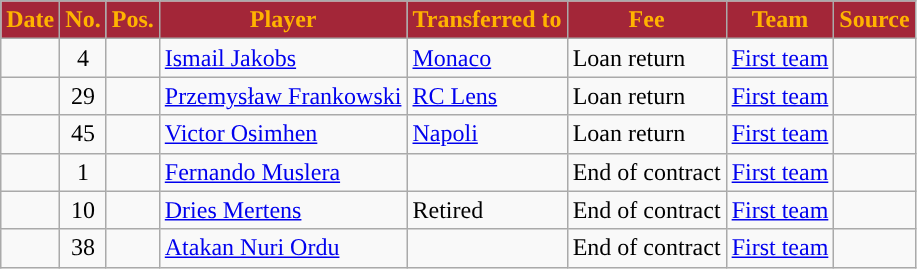<table class="wikitable plainrowheaders sortable">
<tr>
<th style="background:#A32638; color:#FFB300; ">Date</th>
<th style="background:#A32638; color:#FFB300; ">No.</th>
<th style="background:#A32638; color:#FFB300; ">Pos.</th>
<th style="background:#A32638; color:#FFB300; ">Player</th>
<th style="background:#A32638; color:#FFB300; ">Transferred to</th>
<th style="background:#A32638; color:#FFB300; ">Fee</th>
<th style="background:#A32638; color:#FFB300; ">Team</th>
<th style="background:#A32638; color:#FFB300; ">Source</th>
</tr>
<tr>
<td></td>
<td align=center>4</td>
<td align=center></td>
<td> <a href='#'>Ismail Jakobs</a></td>
<td> <a href='#'>Monaco</a></td>
<td>Loan return</td>
<td><a href='#'>First team</a></td>
<td align=center></td>
</tr>
<tr>
<td></td>
<td align=center>29</td>
<td align=center></td>
<td> <a href='#'>Przemysław Frankowski</a></td>
<td> <a href='#'>RC Lens</a></td>
<td>Loan return</td>
<td><a href='#'>First team</a></td>
<td align=center></td>
</tr>
<tr>
<td></td>
<td align=center>45</td>
<td align=center></td>
<td> <a href='#'>Victor Osimhen</a></td>
<td> <a href='#'>Napoli</a></td>
<td>Loan return</td>
<td><a href='#'>First team</a></td>
<td align=center></td>
</tr>
<tr>
<td></td>
<td align=center>1</td>
<td align=center></td>
<td> <a href='#'>Fernando Muslera</a></td>
<td></td>
<td>End of contract</td>
<td><a href='#'>First team</a></td>
<td align=center></td>
</tr>
<tr>
<td></td>
<td align=center>10</td>
<td align=center></td>
<td> <a href='#'>Dries Mertens</a></td>
<td>Retired</td>
<td>End of contract</td>
<td><a href='#'>First team</a></td>
<td align=center></td>
</tr>
<tr>
<td></td>
<td align=center>38</td>
<td align=center></td>
<td> <a href='#'>Atakan Nuri Ordu</a></td>
<td></td>
<td>End of contract</td>
<td><a href='#'>First team</a></td>
<td align=center></td>
</tr>
</table>
